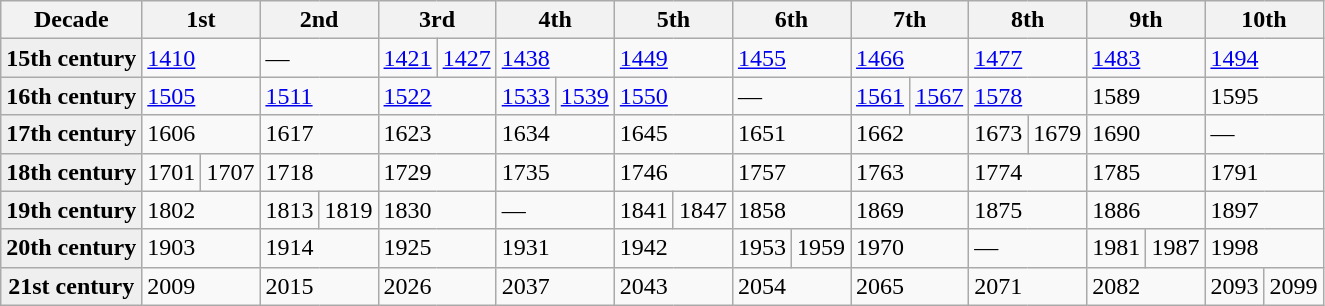<table class="wikitable">
<tr>
<th scope=row>Decade</th>
<th colspan=2>1st</th>
<th colspan=2>2nd</th>
<th colspan=2>3rd</th>
<th colspan=2>4th</th>
<th colspan=2>5th</th>
<th colspan=2>6th</th>
<th colspan=2>7th</th>
<th colspan=2>8th</th>
<th colspan=2>9th</th>
<th colspan=2>10th</th>
</tr>
<tr>
<th style="background-color:#efefef;">15th century</th>
<td colspan=2><a href='#'>1410</a></td>
<td colspan=2>—</td>
<td><a href='#'>1421</a></td>
<td><a href='#'>1427</a></td>
<td colspan=2><a href='#'>1438</a></td>
<td colspan=2><a href='#'>1449</a></td>
<td colspan=2><a href='#'>1455</a></td>
<td colspan=2><a href='#'>1466</a></td>
<td colspan=2><a href='#'>1477</a></td>
<td colspan=2><a href='#'>1483</a></td>
<td colspan=2><a href='#'>1494</a></td>
</tr>
<tr>
<th style="background-color:#efefef;">16th century</th>
<td colspan=2><a href='#'>1505</a></td>
<td colspan=2><a href='#'>1511</a></td>
<td colspan=2><a href='#'>1522</a></td>
<td><a href='#'>1533</a></td>
<td><a href='#'>1539</a></td>
<td colspan=2><a href='#'>1550</a></td>
<td colspan=2>—</td>
<td><a href='#'>1561</a></td>
<td><a href='#'>1567</a></td>
<td colspan=2><a href='#'>1578</a> </td>
<td colspan=2>1589</td>
<td colspan=2>1595</td>
</tr>
<tr>
<th style="background-color:#efefef;">17th century</th>
<td colspan=2>1606</td>
<td colspan=2>1617</td>
<td colspan=2>1623</td>
<td colspan=2>1634</td>
<td colspan=2>1645</td>
<td colspan=2>1651</td>
<td colspan=2>1662</td>
<td>1673</td>
<td>1679</td>
<td colspan=2>1690</td>
<td colspan=2>—</td>
</tr>
<tr>
<th style="background-color:#efefef;">18th century</th>
<td>1701</td>
<td>1707</td>
<td colspan=2>1718</td>
<td colspan=2>1729</td>
<td colspan=2>1735</td>
<td colspan=2>1746</td>
<td colspan=2>1757</td>
<td colspan=2>1763</td>
<td colspan=2>1774</td>
<td colspan=2>1785</td>
<td colspan=2>1791</td>
</tr>
<tr>
<th style="background-color:#efefef;">19th century</th>
<td colspan=2>1802</td>
<td>1813</td>
<td>1819</td>
<td colspan=2>1830</td>
<td colspan=2>—</td>
<td>1841</td>
<td>1847</td>
<td colspan=2>1858</td>
<td colspan=2>1869</td>
<td colspan=2>1875</td>
<td colspan=2>1886</td>
<td colspan=2>1897</td>
</tr>
<tr>
<th style="background-color:#efefef;">20th century</th>
<td colspan=2>1903</td>
<td colspan=2>1914</td>
<td colspan=2>1925</td>
<td colspan=2>1931</td>
<td colspan=2>1942</td>
<td>1953</td>
<td>1959</td>
<td colspan=2>1970</td>
<td colspan=2>—</td>
<td>1981</td>
<td>1987</td>
<td colspan=2>1998</td>
</tr>
<tr>
<th style="background-color:#efefef;">21st century</th>
<td colspan=2>2009</td>
<td colspan=2>2015</td>
<td colspan=2>2026</td>
<td colspan=2>2037</td>
<td colspan=2>2043</td>
<td colspan=2>2054</td>
<td colspan=2>2065</td>
<td colspan=2>2071</td>
<td colspan=2>2082</td>
<td>2093</td>
<td>2099</td>
</tr>
</table>
